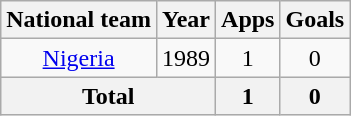<table class="wikitable" style="text-align:center">
<tr>
<th>National team</th>
<th>Year</th>
<th>Apps</th>
<th>Goals</th>
</tr>
<tr>
<td rowspan="1"><a href='#'>Nigeria</a></td>
<td>1989</td>
<td>1</td>
<td>0</td>
</tr>
<tr>
<th colspan=2>Total</th>
<th>1</th>
<th>0</th>
</tr>
</table>
